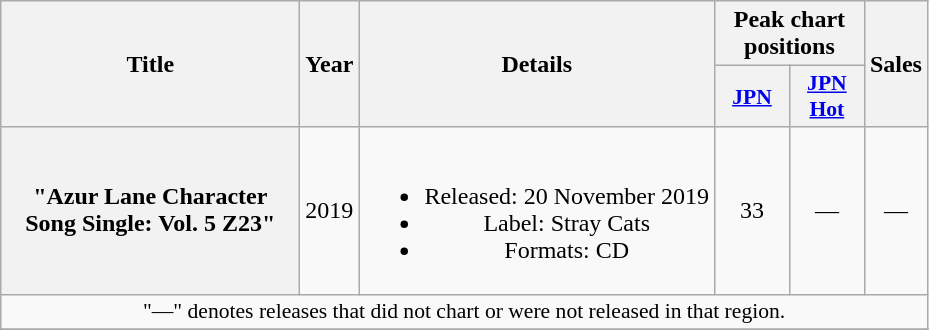<table class="wikitable plainrowheaders" style="text-align:center;">
<tr>
<th scope="col" rowspan="2" style="width:12em;">Title</th>
<th scope="col" rowspan="2">Year</th>
<th scope="col" rowspan="2">Details</th>
<th scope="col" colspan="2">Peak chart positions</th>
<th scope="col" rowspan="2">Sales</th>
</tr>
<tr>
<th scope="col" style="width:3em;font-size:90%;"><a href='#'>JPN</a></th>
<th scope="col" style="width:3em;font-size:90%;"><a href='#'>JPN<br>Hot</a></th>
</tr>
<tr>
<th scope="row">"Azur Lane Character Song Single: Vol. 5 Z23"</th>
<td>2019</td>
<td><br><ul><li>Released: 20 November 2019</li><li>Label: Stray Cats</li><li>Formats: CD</li></ul></td>
<td>33</td>
<td>—</td>
<td>—</td>
</tr>
<tr>
<td colspan="6" style="font-size:90%;">"—" denotes releases that did not chart or were not released in that region.</td>
</tr>
<tr>
</tr>
</table>
